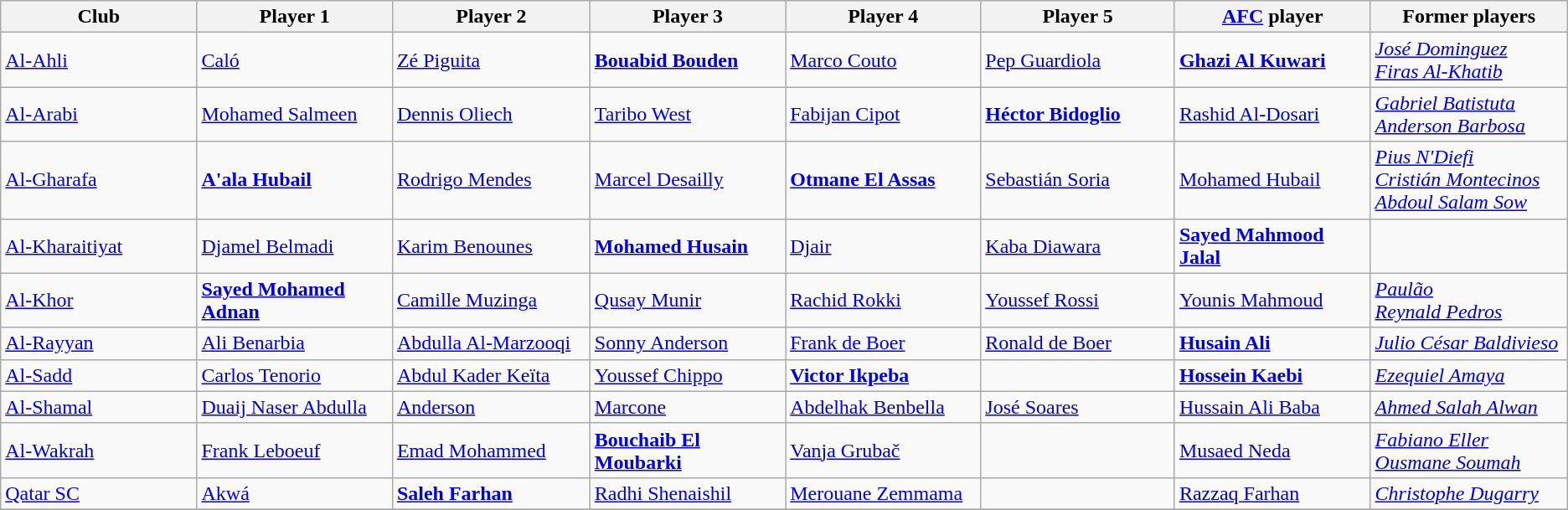<table class="wikitable">
<tr>
<th width="170">Club</th>
<th width="170">Player 1</th>
<th width="170">Player 2</th>
<th width="170">Player 3</th>
<th width="170">Player 4</th>
<th width="170">Player 5</th>
<th width="170"><a href='#'>AFC</a> player</th>
<th width="170">Former players</th>
</tr>
<tr>
<td><a href='#'>Al-Ahli</a></td>
<td> <a href='#'>Caló</a></td>
<td> <a href='#'>Zé Piguita</a></td>
<td> <strong><a href='#'>Bouabid Bouden</a></strong></td>
<td> <a href='#'>Marco Couto</a></td>
<td> <a href='#'>Pep Guardiola</a></td>
<td> <strong><a href='#'>Ghazi Al Kuwari</a></strong></td>
<td> <em><a href='#'>José Dominguez</a></em> <br>  <em><a href='#'>Firas Al-Khatib</a></em></td>
</tr>
<tr>
<td><a href='#'>Al-Arabi</a></td>
<td> <a href='#'>Mohamed Salmeen</a></td>
<td> <a href='#'>Dennis Oliech</a></td>
<td> <a href='#'>Taribo West</a></td>
<td> <a href='#'>Fabijan Cipot</a></td>
<td> <strong><a href='#'>Héctor Bidoglio</a></strong></td>
<td> <a href='#'>Rashid Al-Dosari</a></td>
<td> <em><a href='#'>Gabriel Batistuta</a></em> <br>  <em><a href='#'>Anderson Barbosa</a></em></td>
</tr>
<tr>
<td><a href='#'>Al-Gharafa</a></td>
<td> <strong><a href='#'>A'ala Hubail</a></strong></td>
<td> <a href='#'>Rodrigo Mendes</a></td>
<td> <a href='#'>Marcel Desailly</a></td>
<td> <strong><a href='#'>Otmane El Assas</a></strong></td>
<td> <a href='#'>Sebastián Soria</a></td>
<td> <a href='#'>Mohamed Hubail</a></td>
<td> <em><a href='#'>Pius N'Diefi</a></em> <br>  <em><a href='#'>Cristián Montecinos</a></em> <br>  <em><a href='#'>Abdoul Salam Sow</a></em></td>
</tr>
<tr>
<td><a href='#'>Al-Kharaitiyat</a></td>
<td> <a href='#'>Djamel Belmadi</a></td>
<td> <a href='#'>Karim Benounes</a></td>
<td> <strong><a href='#'>Mohamed Husain</a></strong></td>
<td> <a href='#'>Djair</a></td>
<td> <a href='#'>Kaba Diawara</a></td>
<td> <strong><a href='#'>Sayed Mahmood Jalal</a></strong></td>
<td></td>
</tr>
<tr>
<td><a href='#'>Al-Khor</a></td>
<td> <strong><a href='#'>Sayed Mohamed Adnan</a></strong></td>
<td> <a href='#'>Camille Muzinga</a></td>
<td> <a href='#'>Qusay Munir</a></td>
<td> <a href='#'>Rachid Rokki</a></td>
<td> <a href='#'>Youssef Rossi</a></td>
<td> <a href='#'>Younis Mahmoud</a></td>
<td> <em><a href='#'>Paulão</a></em> <br>  <em><a href='#'>Reynald Pedros</a></em></td>
</tr>
<tr>
<td><a href='#'>Al-Rayyan</a></td>
<td> <a href='#'>Ali Benarbia</a></td>
<td> <a href='#'>Abdulla Al-Marzooqi</a></td>
<td> <a href='#'>Sonny Anderson</a></td>
<td> <a href='#'>Frank de Boer</a></td>
<td> <a href='#'>Ronald de Boer</a></td>
<td> <strong><a href='#'>Husain Ali</a></strong></td>
<td> <em><a href='#'>Julio César Baldivieso</a></em></td>
</tr>
<tr>
<td><a href='#'>Al-Sadd</a></td>
<td> <a href='#'>Carlos Tenorio</a></td>
<td> <a href='#'>Abdul Kader Keïta</a></td>
<td> <a href='#'>Youssef Chippo</a></td>
<td> <strong><a href='#'>Victor Ikpeba</a></strong></td>
<td></td>
<td> <strong><a href='#'>Hossein Kaebi</a></strong></td>
<td> <em><a href='#'>Ezequiel Amaya</a></em></td>
</tr>
<tr>
<td><a href='#'>Al-Shamal</a></td>
<td> <a href='#'>Duaij Naser Abdulla</a></td>
<td> <a href='#'>Anderson</a></td>
<td> <a href='#'>Marcone</a></td>
<td> <a href='#'>Abdelhak Benbella</a></td>
<td> <a href='#'>José Soares</a></td>
<td> <a href='#'>Hussain Ali Baba</a></td>
<td> <em><a href='#'>Ahmed Salah Alwan</a></em></td>
</tr>
<tr>
<td><a href='#'>Al-Wakrah</a></td>
<td> <a href='#'>Frank Leboeuf</a></td>
<td> <a href='#'>Emad Mohammed</a></td>
<td> <strong><a href='#'>Bouchaib El Moubarki</a></strong></td>
<td> <a href='#'>Vanja Grubač</a></td>
<td></td>
<td> <a href='#'>Musaed Neda</a></td>
<td> <em><a href='#'>Fabiano Eller</a></em> <br>  <em><a href='#'>Ousmane Soumah</a></em></td>
</tr>
<tr>
<td><a href='#'>Qatar SC</a></td>
<td> <a href='#'>Akwá</a></td>
<td> <strong><a href='#'>Saleh Farhan</a></strong></td>
<td> <a href='#'>Radhi Shenaishil</a></td>
<td> <a href='#'>Merouane Zemmama</a></td>
<td></td>
<td> <a href='#'>Razzaq Farhan</a></td>
<td> <em><a href='#'>Christophe Dugarry</a></em></td>
</tr>
<tr>
</tr>
</table>
